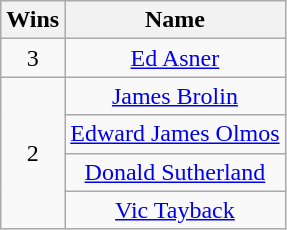<table class="wikitable sortable" style="text-align: center;">
<tr>
<th scope="col">Wins</th>
<th scope="col" style="text-align:center;">Name</th>
</tr>
<tr>
<td>3</td>
<td><a href='#'>Ed Asner</a></td>
</tr>
<tr>
<td rowspan="4">2</td>
<td><a href='#'>James Brolin</a></td>
</tr>
<tr>
<td><a href='#'>Edward James Olmos</a></td>
</tr>
<tr>
<td><a href='#'>Donald Sutherland</a></td>
</tr>
<tr>
<td><a href='#'>Vic Tayback</a></td>
</tr>
</table>
